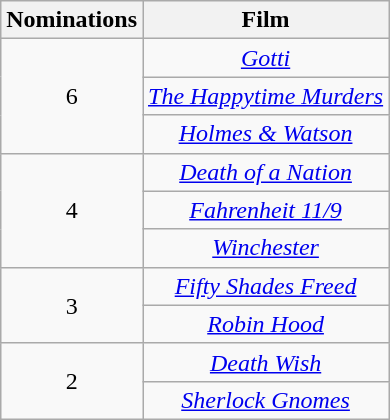<table class="wikitable sortable" style="text-align:center;">
<tr>
<th scope="col" width="55">Nominations</th>
<th scope="col" align="center">Film</th>
</tr>
<tr>
<td rowspan="3">6</td>
<td><em><a href='#'>Gotti</a></em></td>
</tr>
<tr>
<td><em><a href='#'>The Happytime Murders</a></em></td>
</tr>
<tr>
<td><em><a href='#'>Holmes & Watson</a></em></td>
</tr>
<tr>
<td rowspan="3">4</td>
<td><em><a href='#'>Death of a Nation</a></em></td>
</tr>
<tr>
<td><em><a href='#'>Fahrenheit 11/9</a></em></td>
</tr>
<tr>
<td><em><a href='#'>Winchester</a></em></td>
</tr>
<tr>
<td rowspan="2">3</td>
<td><em><a href='#'>Fifty Shades Freed</a></em></td>
</tr>
<tr>
<td><em><a href='#'>Robin Hood</a></em></td>
</tr>
<tr>
<td rowspan="2">2</td>
<td><em><a href='#'>Death Wish</a></em></td>
</tr>
<tr>
<td><em><a href='#'>Sherlock Gnomes</a></em></td>
</tr>
</table>
